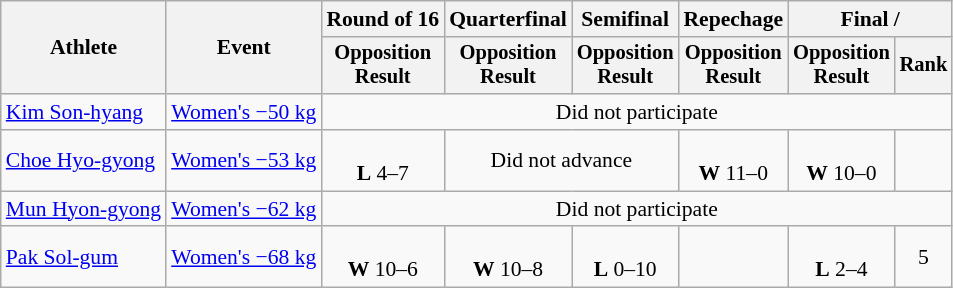<table class="wikitable" style="font-size:90%">
<tr>
<th rowspan=2>Athlete</th>
<th rowspan=2>Event</th>
<th>Round of 16</th>
<th>Quarterfinal</th>
<th>Semifinal</th>
<th>Repechage</th>
<th colspan=2>Final / </th>
</tr>
<tr style="font-size: 95%">
<th>Opposition<br>Result</th>
<th>Opposition<br>Result</th>
<th>Opposition<br>Result</th>
<th>Opposition<br>Result</th>
<th>Opposition<br>Result</th>
<th>Rank</th>
</tr>
<tr align=center>
<td align=left><a href='#'>Kim Son-hyang</a></td>
<td align=left><a href='#'>Women's −50 kg</a></td>
<td colspan=6>Did not participate</td>
</tr>
<tr align=center>
<td align=left><a href='#'>Choe Hyo-gyong</a></td>
<td align=left><a href='#'>Women's −53 kg</a></td>
<td><br><strong>L</strong> 4–7</td>
<td colspan=2>Did not advance</td>
<td><br><strong>W</strong> 11–0</td>
<td><br><strong>W</strong> 10–0</td>
<td></td>
</tr>
<tr align=center>
<td align=left><a href='#'>Mun Hyon-gyong</a></td>
<td align=left><a href='#'>Women's −62 kg</a></td>
<td colspan=6>Did not participate</td>
</tr>
<tr align=center>
<td align=left><a href='#'>Pak Sol-gum</a></td>
<td align=left><a href='#'>Women's −68 kg</a></td>
<td><br><strong>W</strong> 10–6</td>
<td><br><strong>W</strong> 10–8</td>
<td><br><strong>L</strong> 0–10</td>
<td></td>
<td><br><strong>L</strong> 2–4</td>
<td>5</td>
</tr>
</table>
